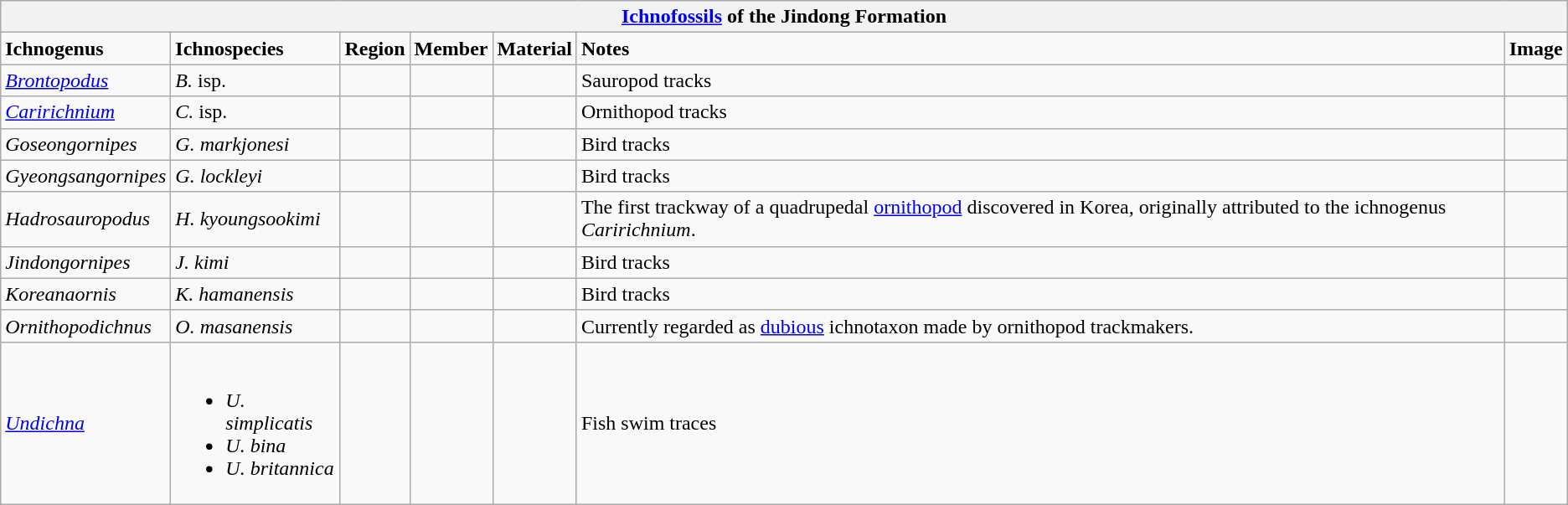<table class="wikitable">
<tr>
<th colspan="7"><a href='#'>Ichnofossils</a> of the Jindong Formation</th>
</tr>
<tr>
<td><strong>Ichnogenus</strong></td>
<td><strong>Ichnospecies</strong></td>
<td><strong>Region</strong></td>
<td><strong>Member</strong></td>
<td><strong>Material</strong></td>
<td><strong>Notes</strong></td>
<td><strong>Image</strong></td>
</tr>
<tr>
<td><em><a href='#'>Brontopodus</a></em></td>
<td><em>B.</em> isp.</td>
<td></td>
<td></td>
<td></td>
<td>Sauropod tracks</td>
<td></td>
</tr>
<tr>
<td><em><a href='#'>Caririchnium</a></em></td>
<td><em>C.</em> isp.</td>
<td></td>
<td></td>
<td></td>
<td>Ornithopod tracks</td>
<td></td>
</tr>
<tr>
<td><em>Goseongornipes</em></td>
<td><em>G. markjonesi</em></td>
<td></td>
<td></td>
<td></td>
<td>Bird tracks</td>
<td></td>
</tr>
<tr>
<td><em>Gyeongsangornipes</em></td>
<td><em>G. lockleyi</em></td>
<td></td>
<td></td>
<td></td>
<td>Bird tracks</td>
<td></td>
</tr>
<tr>
<td><em>Hadrosauropodus</em></td>
<td><em>H. kyoungsookimi</em></td>
<td></td>
<td></td>
<td></td>
<td>The first trackway of a quadrupedal <a href='#'>ornithopod</a> discovered in Korea, originally attributed to the ichnogenus <em>Caririchnium</em>.</td>
<td></td>
</tr>
<tr>
<td><em>Jindongornipes</em></td>
<td><em>J. kimi</em></td>
<td></td>
<td></td>
<td></td>
<td>Bird tracks</td>
<td></td>
</tr>
<tr>
<td><em>Koreanaornis</em></td>
<td><em>K. hamanensis</em></td>
<td></td>
<td></td>
<td></td>
<td>Bird tracks</td>
<td></td>
</tr>
<tr>
<td><em>Ornithopodichnus</em></td>
<td><em>O. masanensis</em></td>
<td></td>
<td></td>
<td></td>
<td>Currently regarded as <a href='#'>dubious</a> ichnotaxon made by ornithopod trackmakers.</td>
<td></td>
</tr>
<tr>
<td><em><a href='#'>Undichna</a></em></td>
<td><br><ul><li><em>U. simplicatis</em></li><li><em>U. bina</em></li><li><em>U. britannica</em></li></ul></td>
<td></td>
<td></td>
<td></td>
<td>Fish swim traces</td>
<td></td>
</tr>
</table>
